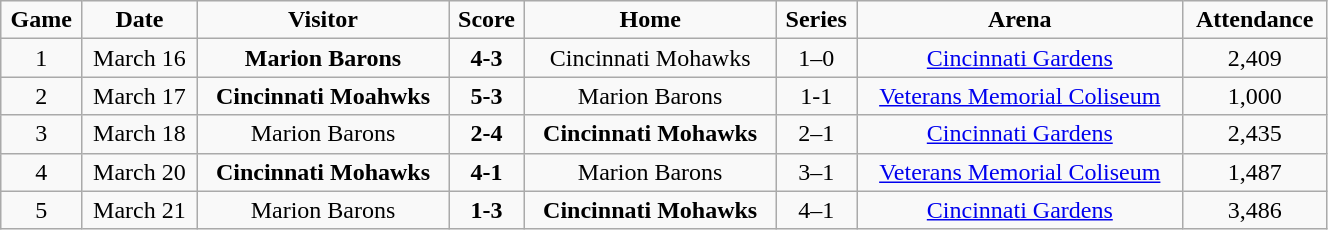<table class="wikitable" width="70%">
<tr align="center">
<td><strong>Game</strong></td>
<td><strong>Date</strong></td>
<td><strong>Visitor</strong></td>
<td><strong>Score</strong></td>
<td><strong>Home</strong></td>
<td><strong>Series</strong></td>
<td><strong>Arena</strong></td>
<td><strong>Attendance</strong></td>
</tr>
<tr align="center">
<td>1</td>
<td>March 16</td>
<td><strong>Marion Barons</strong></td>
<td><strong>4-3</strong></td>
<td>Cincinnati Mohawks</td>
<td>1–0</td>
<td><a href='#'>Cincinnati Gardens</a></td>
<td>2,409</td>
</tr>
<tr align="center">
<td>2</td>
<td>March 17</td>
<td><strong>Cincinnati Moahwks</strong></td>
<td><strong>5-3</strong></td>
<td>Marion Barons</td>
<td>1-1</td>
<td><a href='#'>Veterans Memorial Coliseum</a></td>
<td>1,000</td>
</tr>
<tr align="center">
<td>3</td>
<td>March 18</td>
<td>Marion Barons</td>
<td><strong>2-4</strong></td>
<td><strong>Cincinnati Mohawks</strong></td>
<td>2–1</td>
<td><a href='#'>Cincinnati Gardens</a></td>
<td>2,435</td>
</tr>
<tr align="center">
<td>4</td>
<td>March 20</td>
<td><strong>Cincinnati Mohawks</strong></td>
<td><strong>4-1</strong></td>
<td>Marion Barons</td>
<td>3–1</td>
<td><a href='#'>Veterans Memorial Coliseum</a></td>
<td>1,487</td>
</tr>
<tr align="center">
<td>5</td>
<td>March 21</td>
<td>Marion Barons</td>
<td><strong>1-3</strong></td>
<td><strong>Cincinnati Mohawks</strong></td>
<td>4–1</td>
<td><a href='#'>Cincinnati Gardens</a></td>
<td>3,486</td>
</tr>
</table>
